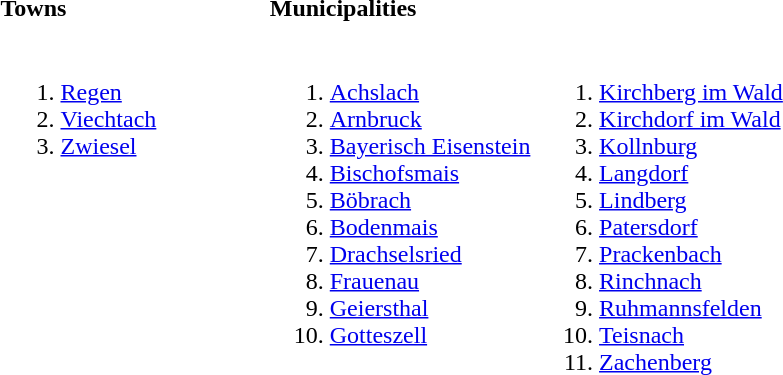<table>
<tr>
<th align=left width=33%>Towns</th>
<th align=left width=33%>Municipalities</th>
<th align=left width=33%></th>
</tr>
<tr valign=top>
<td><br><ol><li><a href='#'>Regen</a></li><li><a href='#'>Viechtach</a></li><li><a href='#'>Zwiesel</a></li></ol></td>
<td><br><ol><li><a href='#'>Achslach</a></li><li><a href='#'>Arnbruck</a></li><li><a href='#'>Bayerisch Eisenstein</a></li><li><a href='#'>Bischofsmais</a></li><li><a href='#'>Böbrach</a></li><li><a href='#'>Bodenmais</a></li><li><a href='#'>Drachselsried</a></li><li><a href='#'>Frauenau</a></li><li><a href='#'>Geiersthal</a></li><li><a href='#'>Gotteszell</a></li></ol></td>
<td><br><ol>
<li><a href='#'>Kirchberg im Wald</a>
<li><a href='#'>Kirchdorf im Wald</a>
<li><a href='#'>Kollnburg</a>
<li><a href='#'>Langdorf</a>
<li><a href='#'>Lindberg</a>
<li><a href='#'>Patersdorf</a>
<li><a href='#'>Prackenbach</a>
<li><a href='#'>Rinchnach</a>
<li><a href='#'>Ruhmannsfelden</a>
<li><a href='#'>Teisnach</a>
<li><a href='#'>Zachenberg</a>
</ol></td>
</tr>
</table>
